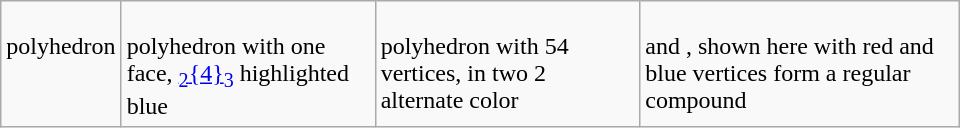<table class=wikitable width=640>
<tr valign=top>
<td><br> polyhedron</td>
<td><br> polyhedron with one face, <a href='#'><sub>2</sub>{4}<sub>3</sub></a> highlighted blue</td>
<td><br> polyhedron with 54 vertices, in two 2 alternate color</td>
<td><br>  and  , shown here with red and blue vertices form a regular compound </td>
</tr>
</table>
